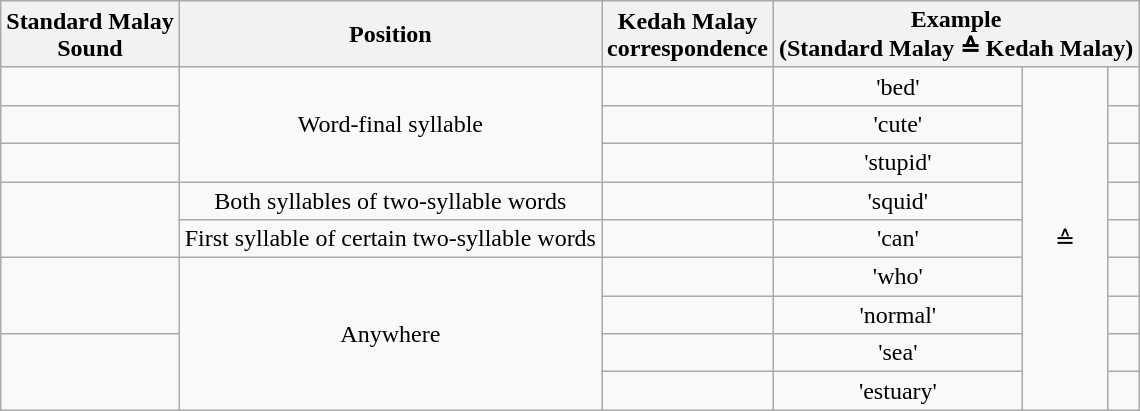<table class="wikitable" style="text-align: center;">
<tr>
<th>Standard Malay<br>Sound</th>
<th>Position</th>
<th>Kedah Malay<br>correspondence</th>
<th colspan="3">Example<br>(Standard Malay ≙ Kedah Malay)</th>
</tr>
<tr>
<td></td>
<td rowspan="3">Word-final syllable</td>
<td></td>
<td>  'bed'</td>
<td rowspan="9">≙</td>
<td></td>
</tr>
<tr>
<td></td>
<td></td>
<td>  'cute'</td>
<td></td>
</tr>
<tr>
<td></td>
<td></td>
<td>  'stupid'</td>
<td></td>
</tr>
<tr>
<td rowspan="2"></td>
<td>Both syllables of two-syllable words</td>
<td></td>
<td><em></em>  'squid'</td>
<td></td>
</tr>
<tr>
<td>First syllable of certain two-syllable words</td>
<td></td>
<td>  'can'</td>
<td></td>
</tr>
<tr>
<td rowspan="2"></td>
<td rowspan="4">Anywhere</td>
<td></td>
<td><em></em>  'who'</td>
<td></td>
</tr>
<tr>
<td></td>
<td>  'normal'</td>
<td></td>
</tr>
<tr>
<td rowspan="2"></td>
<td></td>
<td>  'sea'</td>
<td></td>
</tr>
<tr>
<td></td>
<td><em></em>  'estuary'</td>
<td></td>
</tr>
</table>
